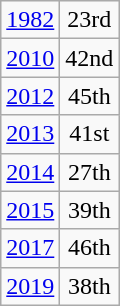<table class="wikitable">
<tr align="center">
<td><a href='#'>1982</a></td>
<td>23rd</td>
</tr>
<tr align="center">
<td><a href='#'>2010</a></td>
<td>42nd</td>
</tr>
<tr align="center">
<td><a href='#'>2012</a></td>
<td>45th</td>
</tr>
<tr align="center">
<td><a href='#'>2013</a></td>
<td>41st</td>
</tr>
<tr align="center">
<td><a href='#'>2014</a></td>
<td>27th</td>
</tr>
<tr align="center">
<td><a href='#'>2015</a></td>
<td>39th</td>
</tr>
<tr align="center">
<td><a href='#'>2017</a></td>
<td>46th</td>
</tr>
<tr align="center">
<td><a href='#'>2019</a></td>
<td>38th</td>
</tr>
</table>
